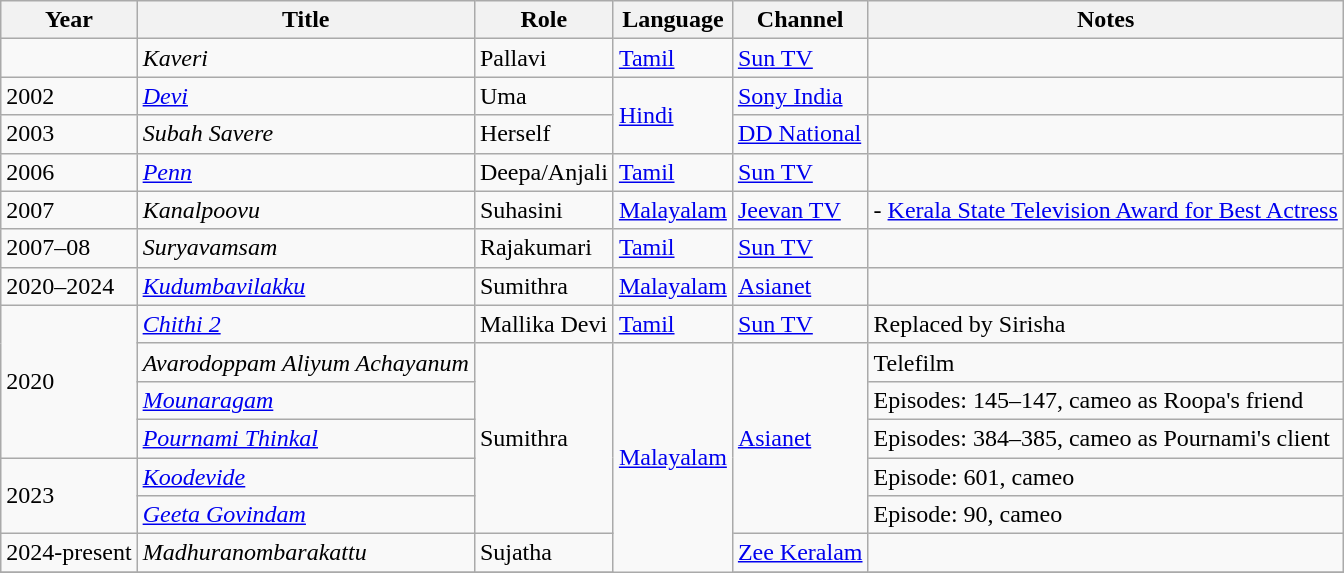<table class="wikitable sortable">
<tr>
<th scope="col">Year</th>
<th scope="col">Title</th>
<th scope="col">Role</th>
<th scope="col">Language</th>
<th scope="col">Channel</th>
<th class="unsortable" scope="col">Notes</th>
</tr>
<tr>
<td></td>
<td><em>Kaveri</em></td>
<td>Pallavi</td>
<td><a href='#'>Tamil</a></td>
<td><a href='#'>Sun TV</a></td>
<td></td>
</tr>
<tr>
<td>2002</td>
<td><em><a href='#'>Devi</a></em></td>
<td>Uma</td>
<td rowspan=2><a href='#'>Hindi</a></td>
<td><a href='#'>Sony India</a></td>
<td></td>
</tr>
<tr>
<td>2003</td>
<td><em>Subah Savere</em></td>
<td>Herself</td>
<td><a href='#'>DD National</a></td>
<td></td>
</tr>
<tr>
<td>2006</td>
<td><em> <a href='#'>Penn</a></em></td>
<td>Deepa/Anjali</td>
<td><a href='#'>Tamil</a></td>
<td><a href='#'>Sun TV</a></td>
<td></td>
</tr>
<tr>
<td>2007</td>
<td><em>Kanalpoovu</em></td>
<td>Suhasini</td>
<td><a href='#'>Malayalam</a></td>
<td><a href='#'>Jeevan TV</a></td>
<td> - <a href='#'>Kerala State Television Award for Best Actress</a></td>
</tr>
<tr>
<td>2007–08</td>
<td><em>Suryavamsam</em></td>
<td>Rajakumari</td>
<td><a href='#'>Tamil</a></td>
<td><a href='#'>Sun TV</a></td>
<td></td>
</tr>
<tr>
<td>2020–2024</td>
<td><em><a href='#'>Kudumbavilakku</a></em></td>
<td>Sumithra</td>
<td><a href='#'>Malayalam</a></td>
<td><a href='#'>Asianet</a></td>
<td></td>
</tr>
<tr>
<td rowspan=4>2020</td>
<td><em><a href='#'>Chithi 2</a></em></td>
<td>Mallika Devi</td>
<td><a href='#'>Tamil</a></td>
<td><a href='#'>Sun TV</a></td>
<td>Replaced by Sirisha</td>
</tr>
<tr>
<td><em>Avarodoppam Aliyum Achayanum</em></td>
<td rowspan=5>Sumithra</td>
<td rowspan=8><a href='#'>Malayalam</a></td>
<td rowspan=5><a href='#'>Asianet</a></td>
<td>Telefilm</td>
</tr>
<tr>
<td><em><a href='#'>Mounaragam</a></em></td>
<td>Episodes: 145–147, cameo as Roopa's friend</td>
</tr>
<tr>
<td><em><a href='#'>Pournami Thinkal</a></em></td>
<td>Episodes: 384–385, cameo as Pournami's client</td>
</tr>
<tr>
<td Rowspan=2>2023</td>
<td><em><a href='#'>Koodevide</a></em></td>
<td>Episode: 601, cameo</td>
</tr>
<tr>
<td><em><a href='#'>Geeta Govindam</a></em></td>
<td>Episode: 90, cameo</td>
</tr>
<tr>
<td>2024-present</td>
<td><em>Madhuranombarakattu</em></td>
<td>Sujatha</td>
<td><a href='#'>Zee Keralam</a></td>
<td></td>
</tr>
<tr>
</tr>
</table>
